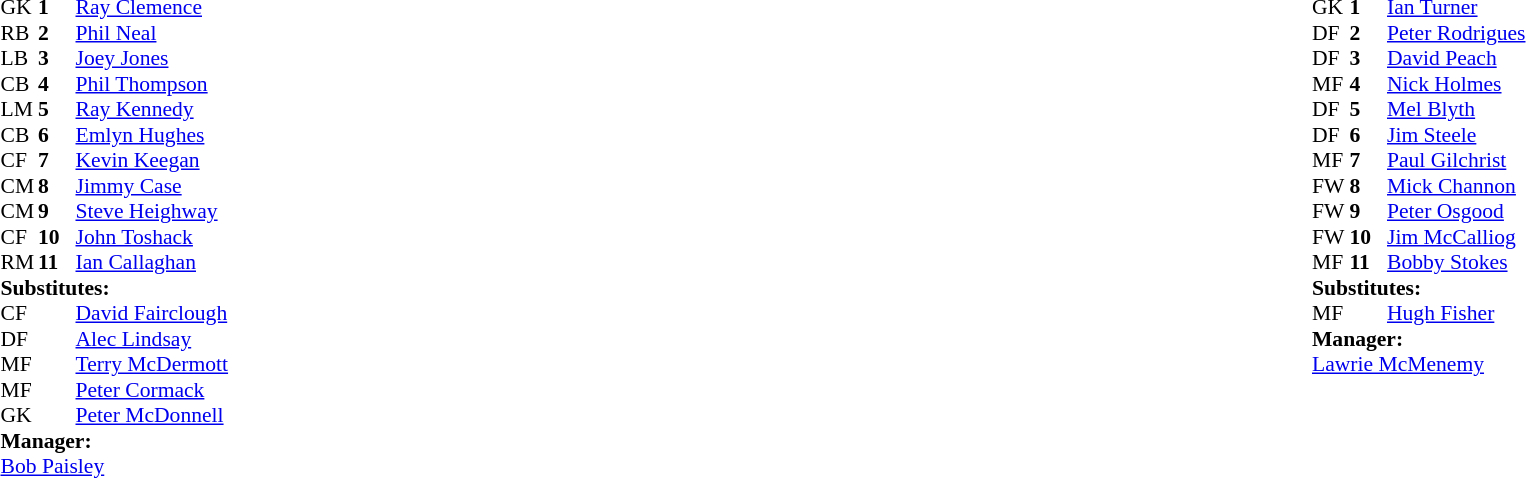<table width="100%">
<tr>
<td valign="top" width="50%"><br><table style="font-size: 90%" cellspacing="0" cellpadding="0">
<tr>
<td colspan="4"></td>
</tr>
<tr>
<th width="25"></th>
<th width="25"></th>
</tr>
<tr>
<td>GK</td>
<td><strong>1</strong></td>
<td> <a href='#'>Ray Clemence</a></td>
</tr>
<tr>
<td>RB</td>
<td><strong>2</strong></td>
<td> <a href='#'>Phil Neal</a></td>
</tr>
<tr>
<td>LB</td>
<td><strong>3</strong></td>
<td> <a href='#'>Joey Jones</a></td>
</tr>
<tr>
<td>CB</td>
<td><strong>4</strong></td>
<td> <a href='#'>Phil Thompson</a></td>
</tr>
<tr>
<td>LM</td>
<td><strong>5</strong></td>
<td> <a href='#'>Ray Kennedy</a></td>
</tr>
<tr>
<td>CB</td>
<td><strong>6</strong></td>
<td> <a href='#'>Emlyn Hughes</a></td>
</tr>
<tr>
<td>CF</td>
<td><strong>7</strong></td>
<td> <a href='#'>Kevin Keegan</a></td>
</tr>
<tr>
<td>CM</td>
<td><strong>8</strong></td>
<td> <a href='#'>Jimmy Case</a></td>
</tr>
<tr>
<td>CM</td>
<td><strong>9</strong></td>
<td> <a href='#'>Steve Heighway</a></td>
</tr>
<tr>
<td>CF</td>
<td><strong>10</strong></td>
<td> <a href='#'>John Toshack</a></td>
</tr>
<tr>
<td>RM</td>
<td><strong>11</strong></td>
<td> <a href='#'>Ian Callaghan</a></td>
</tr>
<tr>
<td colspan="4"><strong>Substitutes:</strong></td>
</tr>
<tr>
<td>CF</td>
<td></td>
<td> <a href='#'>David Fairclough</a></td>
</tr>
<tr>
<td>DF</td>
<td></td>
<td> <a href='#'>Alec Lindsay</a></td>
</tr>
<tr>
<td>MF</td>
<td></td>
<td> <a href='#'>Terry McDermott</a></td>
</tr>
<tr>
<td>MF</td>
<td></td>
<td> <a href='#'>Peter Cormack</a></td>
</tr>
<tr>
<td>GK</td>
<td></td>
<td> <a href='#'>Peter McDonnell</a></td>
</tr>
<tr>
<td colspan="4"><strong>Manager:</strong></td>
</tr>
<tr>
<td colspan="4"> <a href='#'>Bob Paisley</a></td>
</tr>
</table>
</td>
<td valign="top"></td>
<td valign="top" width="50%"><br><table style="font-size: 90%" cellspacing="0" cellpadding="0" align=center>
<tr>
<td colspan="4"></td>
</tr>
<tr>
<th width="25"></th>
<th width="25"></th>
</tr>
<tr>
<td>GK</td>
<td><strong>1</strong></td>
<td> <a href='#'>Ian Turner</a></td>
</tr>
<tr>
<td>DF</td>
<td><strong>2</strong></td>
<td> <a href='#'>Peter Rodrigues</a></td>
</tr>
<tr>
<td>DF</td>
<td><strong>3</strong></td>
<td> <a href='#'>David Peach</a></td>
</tr>
<tr>
<td>MF</td>
<td><strong>4</strong></td>
<td> <a href='#'>Nick Holmes</a></td>
</tr>
<tr>
<td>DF</td>
<td><strong>5</strong></td>
<td> <a href='#'>Mel Blyth</a></td>
<td></td>
<td></td>
</tr>
<tr>
<td>DF</td>
<td><strong>6</strong></td>
<td> <a href='#'>Jim Steele</a></td>
</tr>
<tr>
<td>MF</td>
<td><strong>7</strong></td>
<td> <a href='#'>Paul Gilchrist</a></td>
</tr>
<tr>
<td>FW</td>
<td><strong>8</strong></td>
<td> <a href='#'>Mick Channon</a></td>
</tr>
<tr>
<td>FW</td>
<td><strong>9</strong></td>
<td> <a href='#'>Peter Osgood</a></td>
</tr>
<tr>
<td>FW</td>
<td><strong>10</strong></td>
<td> <a href='#'>Jim McCalliog</a></td>
</tr>
<tr>
<td>MF</td>
<td><strong>11</strong></td>
<td> <a href='#'>Bobby Stokes</a></td>
</tr>
<tr>
<td colspan=4><strong>Substitutes:</strong></td>
</tr>
<tr>
<td>MF</td>
<td></td>
<td> <a href='#'>Hugh Fisher</a></td>
<td></td>
<td></td>
</tr>
<tr>
<td colspan=4><strong>Manager:</strong></td>
</tr>
<tr>
<td colspan="4"> <a href='#'>Lawrie McMenemy</a></td>
</tr>
</table>
</td>
</tr>
</table>
